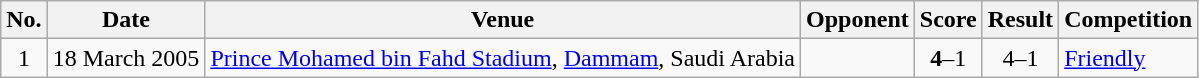<table class="wikitable sortable">
<tr>
<th scope=col>No.</th>
<th scope=col>Date</th>
<th scope=col>Venue</th>
<th scope=col>Opponent</th>
<th scope=col>Score</th>
<th scope=col>Result</th>
<th scope=col>Competition</th>
</tr>
<tr>
<td align=center>1</td>
<td>18 March 2005</td>
<td><a href='#'>Prince Mohamed bin Fahd Stadium</a>, <a href='#'>Dammam</a>, Saudi Arabia</td>
<td></td>
<td align=center><strong>4</strong>–1</td>
<td align=center>4–1</td>
<td><a href='#'>Friendly</a></td>
</tr>
</table>
